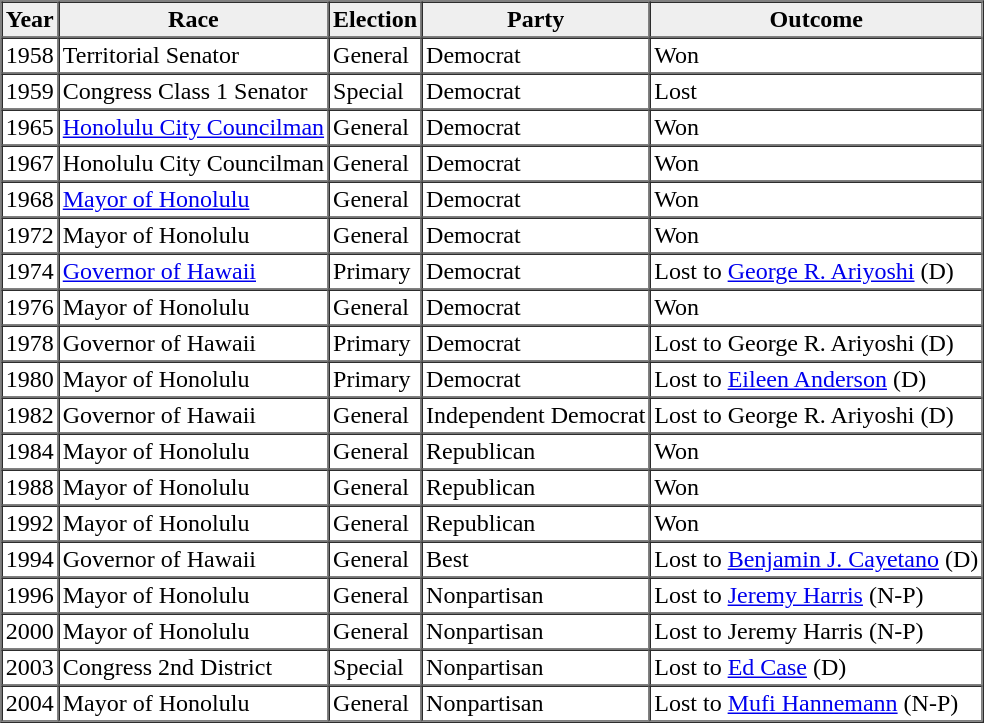<table border=1 align=center cellpadding=2 cellspacing=0>
<tr style=background:#efefef;>
<th>Year</th>
<th>Race</th>
<th>Election</th>
<th>Party</th>
<th>Outcome</th>
</tr>
<tr>
<td>1958</td>
<td>Territorial Senator</td>
<td>General</td>
<td>Democrat</td>
<td>Won</td>
</tr>
<tr>
<td>1959</td>
<td>Congress Class 1 Senator</td>
<td>Special</td>
<td>Democrat</td>
<td>Lost</td>
</tr>
<tr>
<td>1965</td>
<td><a href='#'>Honolulu City Councilman</a></td>
<td>General</td>
<td>Democrat</td>
<td>Won</td>
</tr>
<tr>
<td>1967</td>
<td>Honolulu City Councilman</td>
<td>General</td>
<td>Democrat</td>
<td>Won</td>
</tr>
<tr>
<td>1968</td>
<td><a href='#'>Mayor of Honolulu</a></td>
<td>General</td>
<td>Democrat</td>
<td>Won</td>
</tr>
<tr>
<td>1972</td>
<td>Mayor of Honolulu</td>
<td>General</td>
<td>Democrat</td>
<td>Won</td>
</tr>
<tr>
<td>1974</td>
<td><a href='#'>Governor of Hawaii</a></td>
<td>Primary</td>
<td>Democrat</td>
<td>Lost to <a href='#'>George R. Ariyoshi</a> (D)</td>
</tr>
<tr>
<td>1976</td>
<td>Mayor of Honolulu</td>
<td>General</td>
<td>Democrat</td>
<td>Won</td>
</tr>
<tr>
<td>1978</td>
<td>Governor of Hawaii</td>
<td>Primary</td>
<td>Democrat</td>
<td>Lost to George R. Ariyoshi (D)</td>
</tr>
<tr>
<td>1980</td>
<td>Mayor of Honolulu</td>
<td>Primary</td>
<td>Democrat</td>
<td>Lost to <a href='#'>Eileen Anderson</a> (D)</td>
</tr>
<tr>
<td>1982</td>
<td>Governor of Hawaii</td>
<td>General</td>
<td>Independent Democrat</td>
<td>Lost to George R. Ariyoshi (D)</td>
</tr>
<tr>
<td>1984</td>
<td>Mayor of Honolulu</td>
<td>General</td>
<td>Republican</td>
<td>Won</td>
</tr>
<tr>
<td>1988</td>
<td>Mayor of Honolulu</td>
<td>General</td>
<td>Republican</td>
<td>Won</td>
</tr>
<tr>
<td>1992</td>
<td>Mayor of Honolulu</td>
<td>General</td>
<td>Republican</td>
<td>Won</td>
</tr>
<tr>
<td>1994</td>
<td>Governor of Hawaii</td>
<td>General</td>
<td>Best</td>
<td>Lost to <a href='#'>Benjamin J. Cayetano</a> (D)</td>
</tr>
<tr>
<td>1996</td>
<td>Mayor of Honolulu</td>
<td>General</td>
<td>Nonpartisan</td>
<td>Lost to <a href='#'>Jeremy Harris</a> (N-P)</td>
</tr>
<tr>
<td>2000</td>
<td>Mayor of Honolulu</td>
<td>General</td>
<td>Nonpartisan</td>
<td>Lost to Jeremy Harris (N-P)</td>
</tr>
<tr>
<td>2003</td>
<td>Congress 2nd District</td>
<td>Special</td>
<td>Nonpartisan</td>
<td>Lost to <a href='#'>Ed Case</a> (D)</td>
</tr>
<tr>
<td>2004</td>
<td>Mayor of Honolulu</td>
<td>General</td>
<td>Nonpartisan</td>
<td>Lost to <a href='#'>Mufi Hannemann</a> (N-P)</td>
</tr>
</table>
